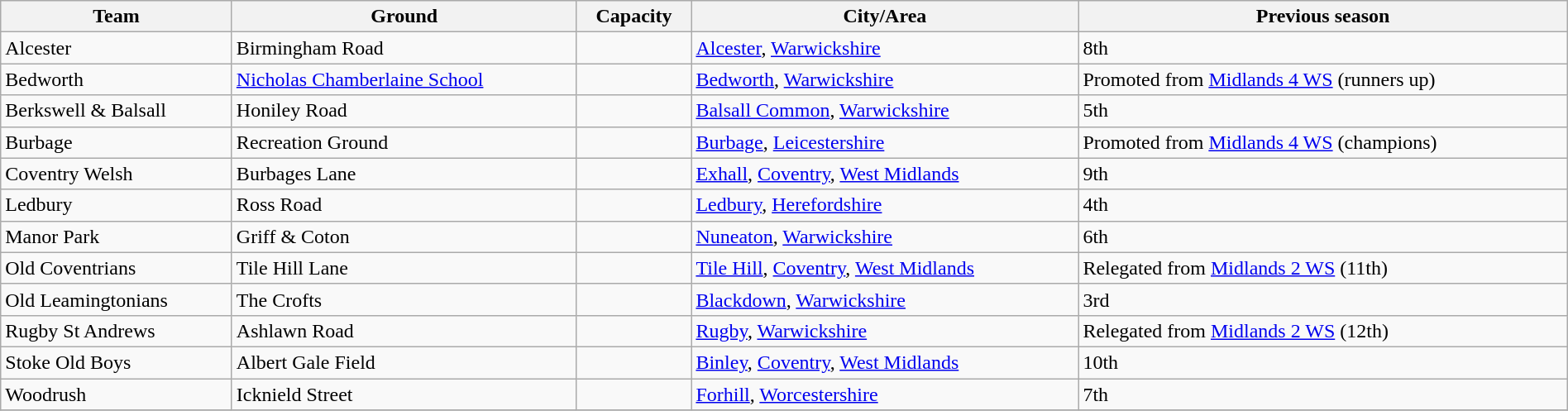<table class="wikitable sortable" width=100%>
<tr>
<th>Team</th>
<th>Ground</th>
<th>Capacity</th>
<th>City/Area</th>
<th>Previous season</th>
</tr>
<tr>
<td>Alcester</td>
<td>Birmingham Road</td>
<td></td>
<td><a href='#'>Alcester</a>, <a href='#'>Warwickshire</a></td>
<td>8th</td>
</tr>
<tr>
<td>Bedworth</td>
<td><a href='#'>Nicholas Chamberlaine School</a></td>
<td></td>
<td><a href='#'>Bedworth</a>, <a href='#'>Warwickshire</a></td>
<td>Promoted from <a href='#'>Midlands 4 WS</a> (runners up)</td>
</tr>
<tr>
<td>Berkswell & Balsall</td>
<td>Honiley Road</td>
<td></td>
<td><a href='#'>Balsall Common</a>, <a href='#'>Warwickshire</a></td>
<td>5th</td>
</tr>
<tr>
<td>Burbage</td>
<td>Recreation Ground</td>
<td></td>
<td><a href='#'>Burbage</a>, <a href='#'>Leicestershire</a></td>
<td>Promoted from <a href='#'>Midlands 4 WS</a> (champions)</td>
</tr>
<tr>
<td>Coventry Welsh</td>
<td>Burbages Lane</td>
<td></td>
<td><a href='#'>Exhall</a>, <a href='#'>Coventry</a>, <a href='#'>West Midlands</a></td>
<td>9th</td>
</tr>
<tr>
<td>Ledbury</td>
<td>Ross Road</td>
<td></td>
<td><a href='#'>Ledbury</a>, <a href='#'>Herefordshire</a></td>
<td>4th</td>
</tr>
<tr>
<td>Manor Park</td>
<td>Griff & Coton</td>
<td></td>
<td><a href='#'>Nuneaton</a>, <a href='#'>Warwickshire</a></td>
<td>6th</td>
</tr>
<tr>
<td>Old Coventrians</td>
<td>Tile Hill Lane</td>
<td></td>
<td><a href='#'>Tile Hill</a>, <a href='#'>Coventry</a>, <a href='#'>West Midlands</a></td>
<td>Relegated from <a href='#'>Midlands 2 WS</a> (11th)</td>
</tr>
<tr>
<td>Old Leamingtonians</td>
<td>The Crofts</td>
<td></td>
<td><a href='#'>Blackdown</a>, <a href='#'>Warwickshire</a></td>
<td>3rd</td>
</tr>
<tr>
<td>Rugby St Andrews</td>
<td>Ashlawn Road</td>
<td></td>
<td><a href='#'>Rugby</a>, <a href='#'>Warwickshire</a></td>
<td>Relegated from <a href='#'>Midlands 2 WS</a> (12th)</td>
</tr>
<tr>
<td>Stoke Old Boys</td>
<td>Albert Gale Field</td>
<td></td>
<td><a href='#'>Binley</a>, <a href='#'>Coventry</a>, <a href='#'>West Midlands</a></td>
<td>10th</td>
</tr>
<tr>
<td>Woodrush</td>
<td>Icknield Street</td>
<td></td>
<td><a href='#'>Forhill</a>, <a href='#'>Worcestershire</a></td>
<td>7th</td>
</tr>
<tr>
</tr>
</table>
